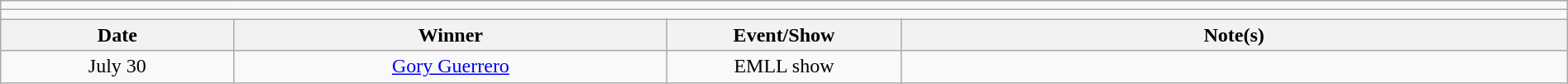<table class="wikitable" style="text-align:center; width:100%;">
<tr>
<td colspan=5></td>
</tr>
<tr>
<td colspan=5><strong></strong></td>
</tr>
<tr>
<th width=14%>Date</th>
<th width=26%>Winner</th>
<th width=14%>Event/Show</th>
<th width=40%>Note(s)</th>
</tr>
<tr>
<td>July 30</td>
<td><a href='#'>Gory Guerrero</a></td>
<td>EMLL show</td>
<td align=left></td>
</tr>
</table>
